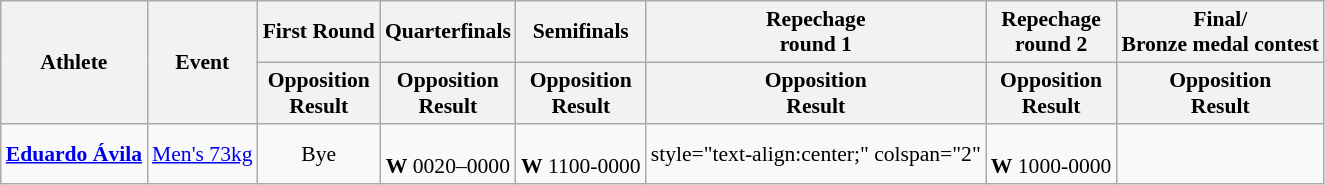<table class=wikitable style="font-size:90%">
<tr>
<th rowspan="2">Athlete</th>
<th rowspan="2">Event</th>
<th>First Round</th>
<th>Quarterfinals</th>
<th>Semifinals</th>
<th>Repechage <br>round 1</th>
<th>Repechage <br>round 2</th>
<th>Final/<br>Bronze medal contest</th>
</tr>
<tr>
<th>Opposition<br>Result</th>
<th>Opposition<br>Result</th>
<th>Opposition<br>Result</th>
<th>Opposition<br>Result</th>
<th>Opposition<br>Result</th>
<th>Opposition<br>Result</th>
</tr>
<tr>
<td><strong><a href='#'>Eduardo Ávila</a></strong></td>
<td style="text-align:center;"><a href='#'>Men's 73kg</a></td>
<td style="text-align:center;">Bye</td>
<td style="text-align:center;"><br> <strong>W</strong> 0020–0000</td>
<td style="text-align:center;"><br> <strong>W</strong> 1100-0000</td>
<td>style="text-align:center;" colspan="2" </td>
<td style="text-align:center;"><br> <strong>W</strong> 1000-0000 </td>
</tr>
</table>
